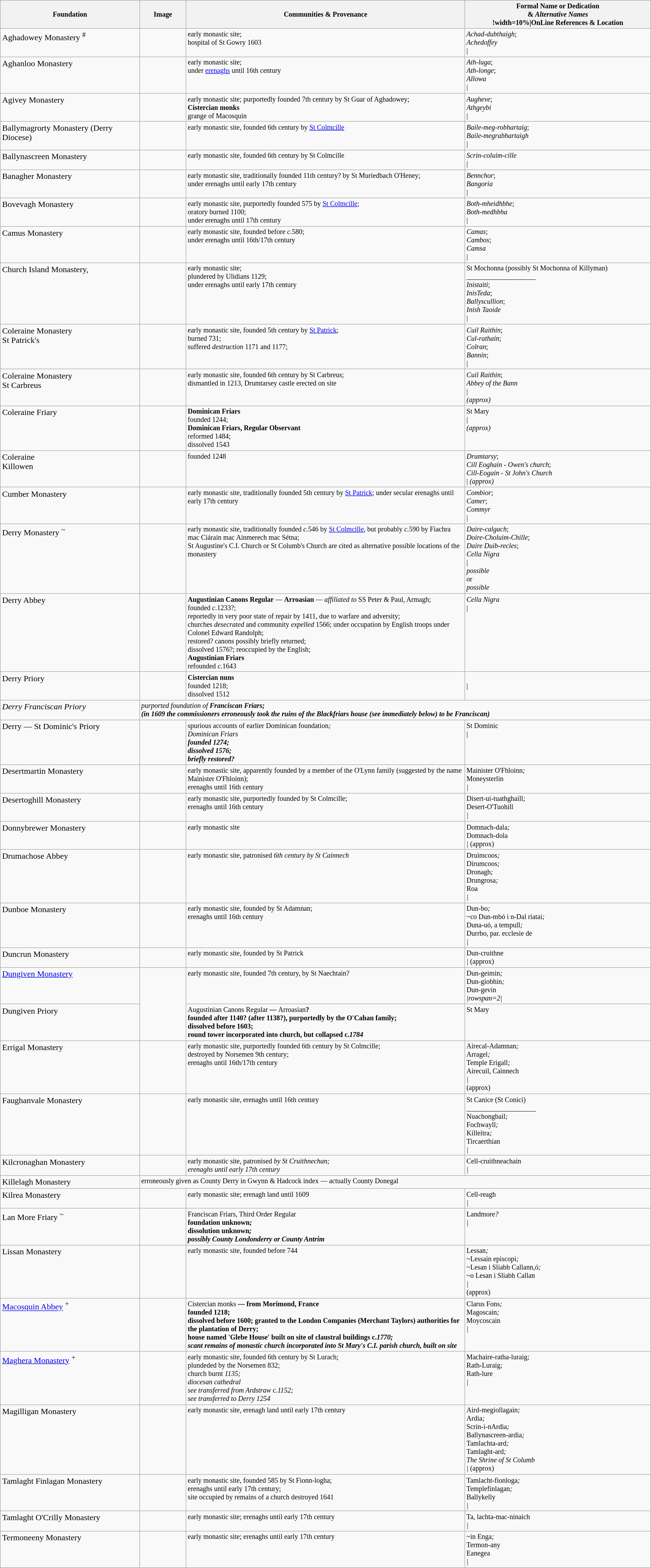<table class="wikitable" style="width:99%; font-size:smaller">
<tr>
<th width=15%>Foundation</th>
<th width=5%>Image</th>
<th width=30%>Communities & Provenance</th>
<th width=20%>Formal Name or Dedication <br>& <em>Alternative Names</em><br><noinclude>!width=10%|OnLine References & Location</noinclude></th>
</tr>
<tr valign=top>
<td style="font-size:larger">Aghadowey Monastery <sup>#</sup></td>
<td></td>
<td>early monastic site;<br>hospital of St Gowry 1603</td>
<td><em>Achad-dubthaigh</em>;<br><em>Achedoffey</em><br><noinclude>|<br></noinclude></td>
</tr>
<tr valign=top>
<td style="font-size:larger">Aghanloo Monastery</td>
<td></td>
<td>early monastic site;<br>under <a href='#'>erenaghs</a> until 16th century</td>
<td><em>Ath-luga</em>;<br><em>Ath-longe</em>;<br><em>Allowa</em><br><noinclude>|<br></noinclude></td>
</tr>
<tr valign=top>
<td style="font-size:larger">Agivey Monastery</td>
<td></td>
<td>early monastic site; purportedly founded 7th century by St Guar of Aghadowey;<br><strong>Cistercian monks</strong><br>grange of Macosquin</td>
<td><em>Augheve</em>;<br><em>Athgeybi</em><br><noinclude>|<br></noinclude></td>
</tr>
<tr valign=top>
<td style="font-size:larger">Ballymagrorty Monastery (Derry Diocese)</td>
<td></td>
<td>early monastic site, founded 6th century by <a href='#'>St Colmcille</a></td>
<td><em>Baile-meg-robhartaig</em>;<br><em>Baile-megrabhartaigh</em><br><noinclude>|</noinclude></td>
</tr>
<tr valign=top>
<td style="font-size:larger">Ballynascreen Monastery</td>
<td></td>
<td>early monastic site, founded 6th century by St Colmcille</td>
<td><em>Scrin-coluim-cille</em><br><noinclude>|<br></noinclude></td>
</tr>
<tr valign=top>
<td style="font-size:larger">Banagher Monastery</td>
<td></td>
<td>early monastic site, traditionally founded 11th century? by St Muriedbach O'Heney;<br>under erenaghs until early 17th century</td>
<td><em>Bennchor</em>;<br><em>Bangoria</em><br><noinclude>|<br></noinclude></td>
</tr>
<tr valign=top>
<td style="font-size:larger">Bovevagh Monastery</td>
<td></td>
<td>early monastic site, purportedly founded 575 by <a href='#'>St Colmcille</a>;<br>oratory burned 1100;<br>under erenaghs until 17th century</td>
<td><em>Both-mheidhbhe</em>;<br><em>Both-medhbha</em><br><noinclude>|<br></noinclude></td>
</tr>
<tr valign=top>
<td style="font-size:larger">Camus Monastery</td>
<td></td>
<td>early monastic site, founded before <em>c.</em>580;<br>under erenaghs until 16th/17th century</td>
<td><em>Camas</em>;<br><em>Cambos</em>;<br><em>Camsa</em><br><noinclude>|<br></noinclude></td>
</tr>
<tr valign=top>
<td style="font-size:larger">Church Island Monastery, </td>
<td></td>
<td>early monastic site;<br>plundered by Ulidians 1129;<br>under erenaghs until early 17th century</td>
<td>St Mochonna (possibly St Mochonna of Killyman)<br>____________________<br><em>Inistaiti</em>;<br><em>InisTeda</em>;<br><em>Ballyscullion</em>;<br><em>Inish Taoide</em><br><noinclude>|<br></noinclude></td>
</tr>
<tr valign=top>
<td style="font-size:larger">Coleraine Monastery<br>St Patrick's</td>
<td></td>
<td>early monastic site, founded 5th century by <a href='#'>St Patrick</a>;<br>burned 731;<br>suffered <em>destruction</em> 1171 and 1177;</td>
<td><em>Cuil Raithin</em>;<br><em>Cul-rathain</em>;<br><em>Colran</em>;<br><em>Bannin</em>;<br><noinclude>|<br></noinclude></td>
</tr>
<tr valign=top>
<td style="font-size:larger">Coleraine Monastery<br>St Carbreus</td>
<td></td>
<td>early monastic site, founded 6th century by St Carbreus;<br>dismantled in 1213, Drumtarsey castle erected on site</td>
<td><em>Cuil Raithin</em>;<br><em>Abbey of the Bann</em><br><noinclude>|<br> <em>(approx)</em></noinclude></td>
</tr>
<tr valign=top>
<td style="font-size:larger">Coleraine Friary</td>
<td></td>
<td><strong>Dominican Friars</strong><br>founded 1244;<br><strong>Dominican Friars, Regular Observant</strong><br>reformed 1484;<br>dissolved 1543</td>
<td>St Mary<br><noinclude>|<br> <em>(approx)</em></noinclude></td>
</tr>
<tr valign=top>
<td style="font-size:larger">Coleraine<br>Killowen</td>
<td></td>
<td>founded 1248</td>
<td><em>Drumtarsy</em>;<br><em>Cill Eoghain - Owen's church</em>;<br><em>Cill-Eogain - St John's Church</em><br><noinclude>|  <em>(approx)</em></noinclude></td>
</tr>
<tr valign=top>
<td style="font-size:larger">Cumber Monastery</td>
<td></td>
<td>early monastic site, traditionally founded 5th century by <a href='#'>St Patrick</a>; under secular erenaghs until early 17th century</td>
<td><em>Combior</em>;<br><em>Camer</em>;<br><em>Commyr</em><br><noinclude>|<br></noinclude></td>
</tr>
<tr valign=top>
<td style="font-size:larger">Derry Monastery <sup>~</sup></td>
<td></td>
<td>early monastic site, traditionally founded <em>c.</em>546 by <a href='#'>St Colmcille</a>, but probably <em>c.</em>590 by Fiachra mac Ciárain mac Ainmerech mac Sétna;<br>St Augustine's C.I. Church or St Columb's Church are cited as alternative possible locations of the monastery</td>
<td><em>Daire-calgach</em>;<br><em>Doire-Choluim-Chille</em>;<br><em>Daire Duib-recles</em>;<br><em>Cella Nigra</em><br><noinclude>| <br> <em>possible</em><br>or<br>  <em>possible</em></noinclude></td>
</tr>
<tr valign=top>
<td style="font-size:larger">Derry Abbey</td>
<td></td>
<td><strong>Augustinian Canons Regular</strong> — <strong>Arroasian</strong> — <em>affiliated to</em> SS Peter & Paul, Armagh;<br>founded <em>c.</em>1233?;<br>reportedly in very poor state of repair by 1411, due to warfare and adversity;<br>churches <em>desecrated</em> and community <em>expelled</em> 1566; under occupation by English troops under Colonel Edward Randolph;<br>restored? canons possibly briefly returned;<br>dissolved 1576?; reoccupied by the English;<br><strong>Augustinian Friars</strong><br>refounded <em>c.</em>1643</td>
<td><em>Cella Nigra</em><br><noinclude>|</noinclude></td>
</tr>
<tr valign=top>
<td style="font-size:larger">Derry Priory</td>
<td></td>
<td><strong>Cistercian nuns</strong><br>founded 1218;<br>dissolved 1512</td>
<td><br><noinclude>|</noinclude></td>
</tr>
<tr valign=top>
<td style="font-size:larger"><em>Derry Franciscan Priory</em></td>
<td colspan=4><em>purported foundation of <strong>Franciscan Friars<strong><em>;<br>(in 1609 the commissioners erroneously took the ruins of the Blackfriars house </em>(see immediately below)<em> to be Franciscan)</td>
</tr>
<tr valign=top>
<td style="font-size:larger">Derry — St Dominic's Priory</td>
<td></td>
<td></em>spurious accounts of earlier Dominican foundation<em>;<br></strong>Dominican Friars<strong><br>founded 1274;<br>dissolved 1576;<br>briefly restored?</td>
<td>St Dominic<br><noinclude>|</noinclude></td>
</tr>
<tr valign=top>
<td style="font-size:larger">Desertmartin Monastery</td>
<td></td>
<td>early monastic site, apparently founded by a member of the O'Lynn family (suggested by the name Mainister O'Fhloinn);<br>erenaghs until 16th century</td>
<td></em>Mainister O'Fhloinn<em>;<br></em>Moneysterlin<em><br><noinclude>|<br></noinclude></td>
</tr>
<tr valign=top>
<td style="font-size:larger">Desertoghill Monastery</td>
<td></td>
<td>early monastic site, purportedly founded by St Colmcille;<br>erenaghs until 16th century</td>
<td></em>Disert-ui-tuathghaill<em>;<br></em>Desert-O'Tuohill<em><br><noinclude>|<br></noinclude></td>
</tr>
<tr valign=top>
<td style="font-size:larger">Donnybrewer Monastery</td>
<td></td>
<td>early monastic site</td>
<td></em>Domnach-dala<em>;<br></em>Domnach-dola<em><br><noinclude>| </em>(approx)<em></noinclude></td>
</tr>
<tr valign=top>
<td style="font-size:larger">Drumachose Abbey</td>
<td></td>
<td>early monastic site, </em>patronised<em> 6th century by St Cainnech</td>
<td></em>Druimcoos<em>;<br></em>Dirumcoos<em>;<br></em>Dronagh<em>;<br></em>Drungrosa<em>;<br></em>Roa<em><br><noinclude>|<br></noinclude></td>
</tr>
<tr valign=top>
<td style="font-size:larger">Dunboe Monastery</td>
<td></td>
<td>early monastic site, founded by St Adamnan;<br>erenaghs until 16th century</td>
<td></em>Dun-bo<em>;<br></em>~co Dun-mbó i n-Dal riatai<em>;<br></em>Duna-uó, a tempull<em>;<br></em>Durrbo, par. ecclesie de<em><br><noinclude>|<br> </noinclude></td>
</tr>
<tr valign=top>
<td style="font-size:larger">Duncrun Monastery</td>
<td></td>
<td>early monastic site, founded by St Patrick</td>
<td></em>Dun-cruithne<em><br><noinclude>| </em>(approx)<em></noinclude></td>
</tr>
<tr valign=top>
<td style="font-size:larger"><a href='#'>Dungiven Monastery</a></td>
<td rowspan=2></td>
<td>early monastic site, founded 7th century, by St Naechtain?</td>
<td></em>Dun-geimin<em>;<br></em>Dun-giobhin<em>;<br></em>Dun-gevin<em><br><noinclude>|rowspan=2| <br></noinclude></td>
</tr>
<tr valign=top>
<td style="font-size:larger">Dungiven Priory</td>
<td></strong>Augustinian Canons Regular<strong> — </strong>Arroasian<strong>?<br>founded after 1140? (after 1138?), purportedly by the O'Cahan family;<br>dissolved before 1603;<br>round tower incorporated into church, but collapsed </em>c.<em>1784</td>
<td>St Mary</td>
</tr>
<tr valign=top>
<td style="font-size:larger">Errigal Monastery</td>
<td></td>
<td>early monastic site, purportedly founded 6th century by St Colmcille;<br>destroyed by Norsemen 9th century;<br>erenaghs until 16th/17th century</td>
<td></em>Airecal-Adamnan<em>;<br></em>Arragel<em>;<br></em>Temple Erigall<em>;<br></em>Airecuil, Cainnech<em><br><noinclude>|<br> </em>(approx)<em></noinclude></td>
</tr>
<tr valign=top>
<td style="font-size:larger">Faughanvale Monastery</td>
<td></td>
<td>early monastic site, erenaghs until 16th century</td>
<td>St Canice (St Conici)<br>____________________<br></em>Nuachongbail<em>;<br></em>Fochwayll<em>;<br></em>Killeitra<em>;<br></em>Tircaerthian<em><br><noinclude>|<br> </noinclude></td>
</tr>
<tr valign=top>
<td style="font-size:larger">Kilcronaghan Monastery</td>
<td></td>
<td>early monastic site, </em>patronised<em> by St Cruithnechan;<br>erenaghs until early 17th century</td>
<td></em>Cell-cruithneachain<em><br><noinclude>|<br></noinclude></td>
</tr>
<tr valign=top>
<td style="font-size:larger">Killelagh Monastery</td>
<td colspan=4></em>erroneously given as County Derry in Gwynn & Hadcock index — actually County Donegal<em></td>
</tr>
<tr valign=top>
<td style="font-size:larger">Kilrea Monastery</td>
<td></td>
<td>early monastic site; erenagh land until 1609</td>
<td></em>Cell-reagh<em><br><noinclude>|<br></noinclude></td>
</tr>
<tr valign=top>
<td style="font-size:larger">Lan More Friary <sup>~</sup></td>
<td></td>
<td></strong>Franciscan Friars, Third Order Regular<strong><br></em>foundation unknown<em>;<br></em>dissolution unknown<em>;<br>possibly County Londonderry or County Antrim</td>
<td></em>Landmore<em>?<br><noinclude>|</noinclude></td>
</tr>
<tr valign=top>
<td style="font-size:larger">Lissan Monastery</td>
<td></td>
<td>early monastic site, founded before 744</td>
<td></em>Lessan<em>;<br></em>~Lessain episcopi<em>;<br></em>~Lesan i Sliabh Callann,ó<em>;<br></em>~o Lesan i Sliabh Callan<em><br><noinclude>|<br> </em>(approx)<em></noinclude></td>
</tr>
<tr valign=top>
<td style="font-size:larger"><a href='#'>Macosquin Abbey</a> <sup>+</sup></td>
<td></td>
<td></strong>Cistercian monks<strong> — from Morimond, France<br>founded 1218;<br>dissolved before 1600; granted to the London Companies (Merchant Taylors) authorities for the plantation of Derry;<br>house named 'Glebe House' built on site of claustral buildings </em>c.<em>1770;<br>scant remains of monastic church incorporated into St Mary's C.I. parish church, built on site</td>
<td></em>Clarus Fons<em>;<br></em>Magoscain<em>;<br></em>Moycoscain<em><br><noinclude>| <br></noinclude></td>
</tr>
<tr valign=top>
<td style="font-size:larger"><a href='#'>Maghera Monastery</a> <sup>+</sup></td>
<td></td>
<td>early monastic site, founded 6th century by St Lurach;<br>plundeded by the Norsemen 832;<br>church </em>burnt<em> 1135;<br>diocesan cathedral<br>see transferred from Ardstraw </em>c.<em>1152;<br>see transferred to Derry 1254</td>
<td></em>Machaire-ratha-luraig<em>;<br></em>Rath-Luraig<em>;<br></em>Rath-lure<em><br><noinclude>|<br></noinclude></td>
</tr>
<tr valign=top>
<td style="font-size:larger">Magilligan Monastery</td>
<td></td>
<td>early monastic site, erenagh land until early 17th century</td>
<td></em>Aird-megiollagain<em>;<br></em>Ardia<em>;<br></em>Scrin-i-nArdia<em>;<br></em>Ballynascreen-ardia<em>;<br></em>Tamlachta-ard<em>;<br></em>Tamlaght-ard<em>;<br>The Shrine of St Columb<br><noinclude>| </em>(approx)<em></noinclude></td>
</tr>
<tr valign=top>
<td style="font-size:larger">Tamlaght Finlagan Monastery</td>
<td></td>
<td>early monastic site, founded 585 by St Fionn-logha;<br>erenaghs until early 17th century;<br>site occupied by remains of a church destroyed 1641</td>
<td></em>Tamlacht-fionloga<em>;<br></em>Templefinlagan<em>;<br></em>Ballykelly<em><br><noinclude>|<br></noinclude></td>
</tr>
<tr valign=top>
<td style="font-size:larger">Tamlaght O'Crilly Monastery</td>
<td></td>
<td>early monastic site; erenaghs until early 17th century</td>
<td></em>Ta, lachta-mac-ninaich<em><br><noinclude>|<br></noinclude></td>
</tr>
<tr valign=top>
<td style="font-size:larger">Termoneeny Monastery</td>
<td></td>
<td>early monastic site; erenaghs until early 17th century</td>
<td></em>~in Enga<em>;<br></em>Termon-any<em><br></em>Eanegea<em><br><noinclude>|<br></noinclude></td>
</tr>
</table>
